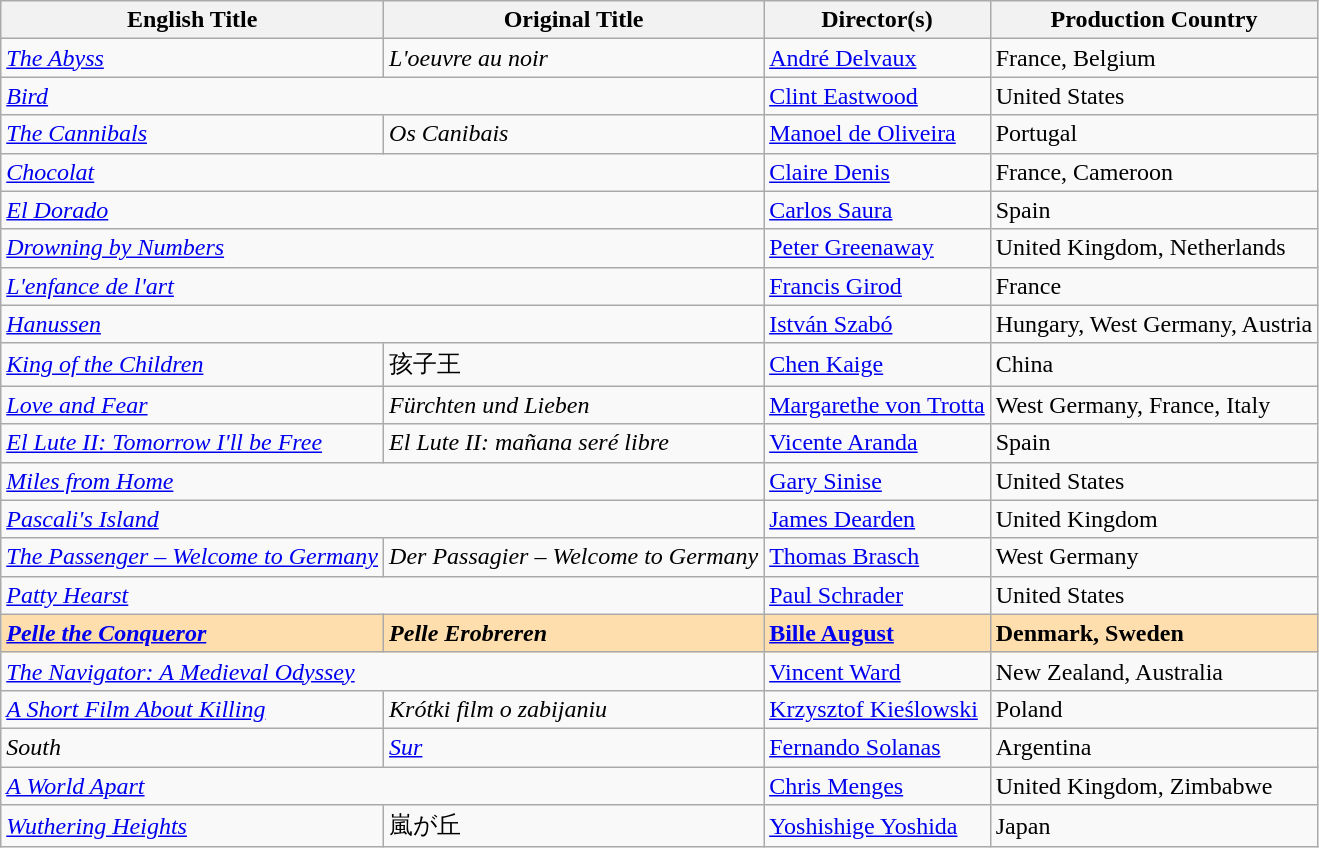<table class="wikitable">
<tr>
<th>English Title</th>
<th>Original Title</th>
<th>Director(s)</th>
<th>Production Country</th>
</tr>
<tr>
<td><em><a href='#'>The Abyss</a></em></td>
<td><em>L'oeuvre au noir</em></td>
<td><a href='#'>André Delvaux</a></td>
<td>France, Belgium</td>
</tr>
<tr>
<td colspan="2"><em><a href='#'>Bird</a></em></td>
<td><a href='#'>Clint Eastwood</a></td>
<td>United States</td>
</tr>
<tr>
<td><em><a href='#'>The Cannibals</a></em></td>
<td><em>Os Canibais</em></td>
<td><a href='#'>Manoel de Oliveira</a></td>
<td>Portugal</td>
</tr>
<tr>
<td colspan="2"><em><a href='#'>Chocolat</a></em></td>
<td><a href='#'>Claire Denis</a></td>
<td>France, Cameroon</td>
</tr>
<tr>
<td colspan="2"><em><a href='#'>El Dorado</a></em></td>
<td><a href='#'>Carlos Saura</a></td>
<td>Spain</td>
</tr>
<tr>
<td colspan="2"><em><a href='#'>Drowning by Numbers</a></em></td>
<td><a href='#'>Peter Greenaway</a></td>
<td>United Kingdom, Netherlands</td>
</tr>
<tr>
<td colspan="2"><em><a href='#'>L'enfance de l'art</a></em></td>
<td><a href='#'>Francis Girod</a></td>
<td>France</td>
</tr>
<tr>
<td colspan="2"><em><a href='#'>Hanussen</a></em></td>
<td><a href='#'>István Szabó</a></td>
<td>Hungary, West Germany, Austria</td>
</tr>
<tr>
<td><em><a href='#'>King of the Children</a></em></td>
<td>孩子王</td>
<td><a href='#'>Chen Kaige</a></td>
<td>China</td>
</tr>
<tr>
<td><em><a href='#'>Love and Fear</a></em></td>
<td><em>Fürchten und Lieben</em></td>
<td><a href='#'>Margarethe von Trotta</a></td>
<td>West Germany, France, Italy</td>
</tr>
<tr>
<td><em><a href='#'>El Lute II: Tomorrow I'll be Free</a></em></td>
<td><em>El Lute II: mañana seré libre</em></td>
<td><a href='#'>Vicente Aranda</a></td>
<td>Spain</td>
</tr>
<tr>
<td colspan="2"><em><a href='#'>Miles from Home</a></em></td>
<td><a href='#'>Gary Sinise</a></td>
<td>United States</td>
</tr>
<tr>
<td colspan="2"><em><a href='#'>Pascali's Island</a></em></td>
<td><a href='#'>James Dearden</a></td>
<td>United Kingdom</td>
</tr>
<tr>
<td><em><a href='#'>The Passenger – Welcome to Germany</a></em></td>
<td><em>Der Passagier – Welcome to Germany</em></td>
<td><a href='#'>Thomas Brasch</a></td>
<td>West Germany</td>
</tr>
<tr>
<td colspan="2"><em><a href='#'>Patty Hearst</a></em></td>
<td><a href='#'>Paul Schrader</a></td>
<td>United States</td>
</tr>
<tr style="background:#FFDEAD;">
<td><strong><em><a href='#'>Pelle the Conqueror</a></em></strong></td>
<td><strong><em>Pelle Erobreren</em></strong></td>
<td><strong><a href='#'>Bille August</a></strong></td>
<td><strong>Denmark, Sweden</strong></td>
</tr>
<tr>
<td colspan="2"><em><a href='#'>The Navigator: A Medieval Odyssey</a></em></td>
<td><a href='#'>Vincent Ward</a></td>
<td>New Zealand, Australia</td>
</tr>
<tr>
<td><em><a href='#'>A Short Film About Killing</a></em></td>
<td><em>Krótki film o zabijaniu</em></td>
<td><a href='#'>Krzysztof Kieślowski</a></td>
<td>Poland</td>
</tr>
<tr>
<td><em>South</em></td>
<td><em><a href='#'>Sur</a></em></td>
<td><a href='#'>Fernando Solanas</a></td>
<td>Argentina</td>
</tr>
<tr>
<td colspan="2"><em><a href='#'>A World Apart</a></em></td>
<td><a href='#'>Chris Menges</a></td>
<td>United Kingdom, Zimbabwe</td>
</tr>
<tr>
<td><em><a href='#'>Wuthering Heights</a></em></td>
<td>嵐が丘</td>
<td><a href='#'>Yoshishige Yoshida</a></td>
<td>Japan</td>
</tr>
</table>
